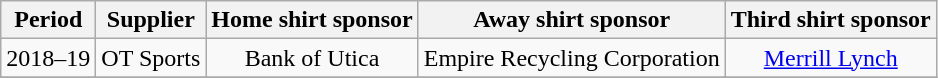<table class="wikitable" style="text-align: center">
<tr>
<th>Period</th>
<th>Supplier</th>
<th>Home shirt sponsor</th>
<th>Away shirt sponsor</th>
<th>Third shirt sponsor</th>
</tr>
<tr>
<td>2018–19</td>
<td>OT Sports</td>
<td>Bank of Utica</td>
<td>Empire Recycling Corporation</td>
<td><a href='#'>Merrill Lynch</a></td>
</tr>
<tr>
</tr>
</table>
